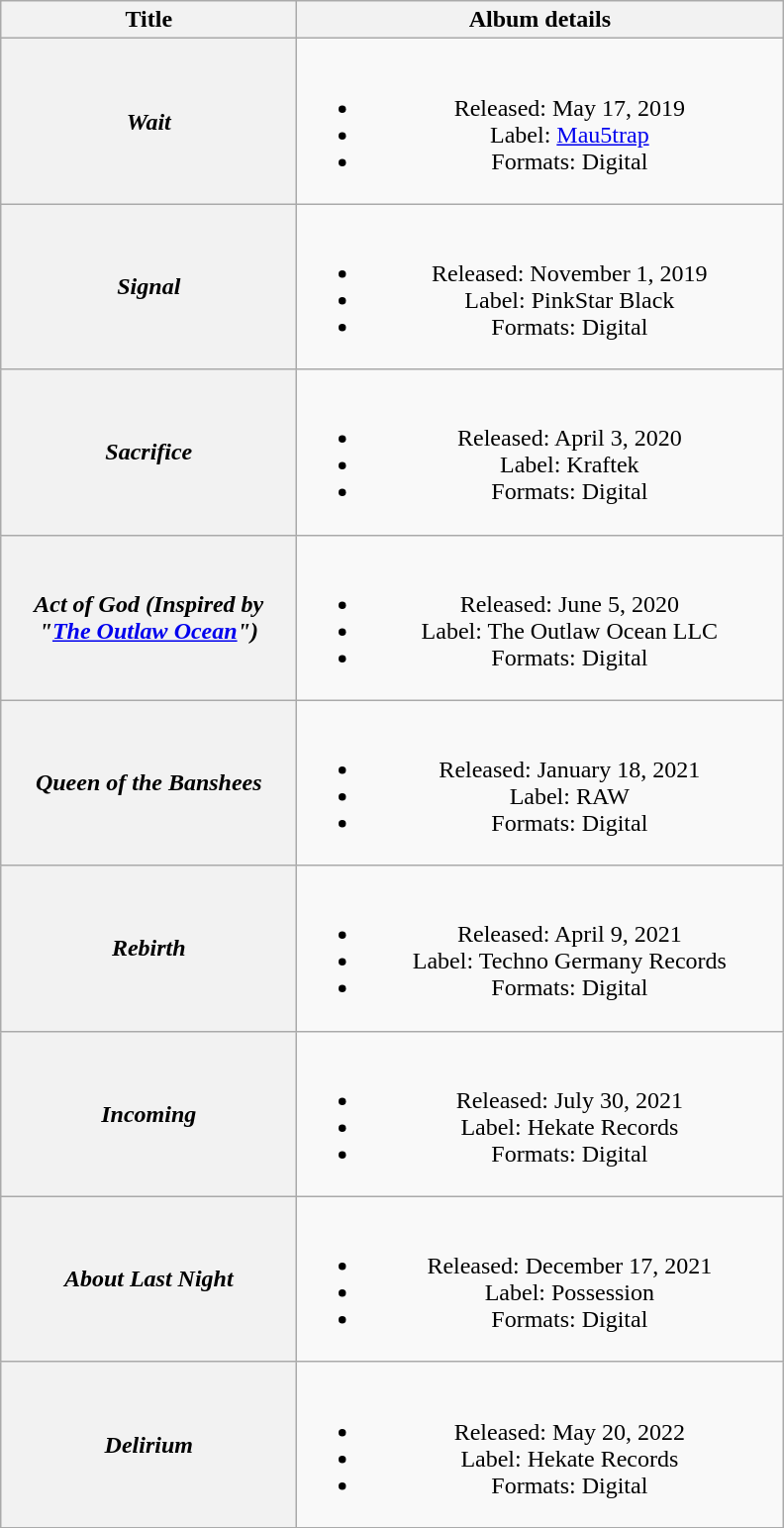<table class="wikitable plainrowheaders" style="text-align:center;">
<tr>
<th scope="col" rowspan="1" style="width:12em;">Title</th>
<th scope="col" rowspan="1" style="width:20em;">Album details</th>
</tr>
<tr>
<th scope="row"><em>Wait</em></th>
<td><br><ul><li>Released: May 17, 2019</li><li>Label: <a href='#'>Mau5trap</a></li><li>Formats: Digital</li></ul></td>
</tr>
<tr>
<th scope="row"><em>Signal</em></th>
<td><br><ul><li>Released: November 1, 2019</li><li>Label: PinkStar Black</li><li>Formats: Digital</li></ul></td>
</tr>
<tr>
<th scope="row"><em>Sacrifice</em></th>
<td><br><ul><li>Released: April 3, 2020</li><li>Label: Kraftek</li><li>Formats: Digital</li></ul></td>
</tr>
<tr>
<th scope="row"><em>Act of God (Inspired by "<a href='#'>The Outlaw Ocean</a>")</em></th>
<td><br><ul><li>Released: June 5, 2020</li><li>Label: The Outlaw Ocean LLC</li><li>Formats: Digital</li></ul></td>
</tr>
<tr>
<th scope="row"><em>Queen of the Banshees</em></th>
<td><br><ul><li>Released: January 18, 2021</li><li>Label: RAW</li><li>Formats: Digital</li></ul></td>
</tr>
<tr>
<th scope="row"><em>Rebirth</em></th>
<td><br><ul><li>Released: April 9, 2021</li><li>Label: Techno Germany Records</li><li>Formats: Digital</li></ul></td>
</tr>
<tr>
<th scope="row"><em>Incoming</em></th>
<td><br><ul><li>Released: July 30, 2021</li><li>Label: Hekate Records</li><li>Formats: Digital</li></ul></td>
</tr>
<tr>
<th scope="row"><em>About Last Night</em></th>
<td><br><ul><li>Released: December 17, 2021</li><li>Label: Possession</li><li>Formats: Digital</li></ul></td>
</tr>
<tr>
<th scope="row"><em>Delirium</em><br></th>
<td><br><ul><li>Released: May 20, 2022</li><li>Label: Hekate Records</li><li>Formats: Digital</li></ul></td>
</tr>
</table>
